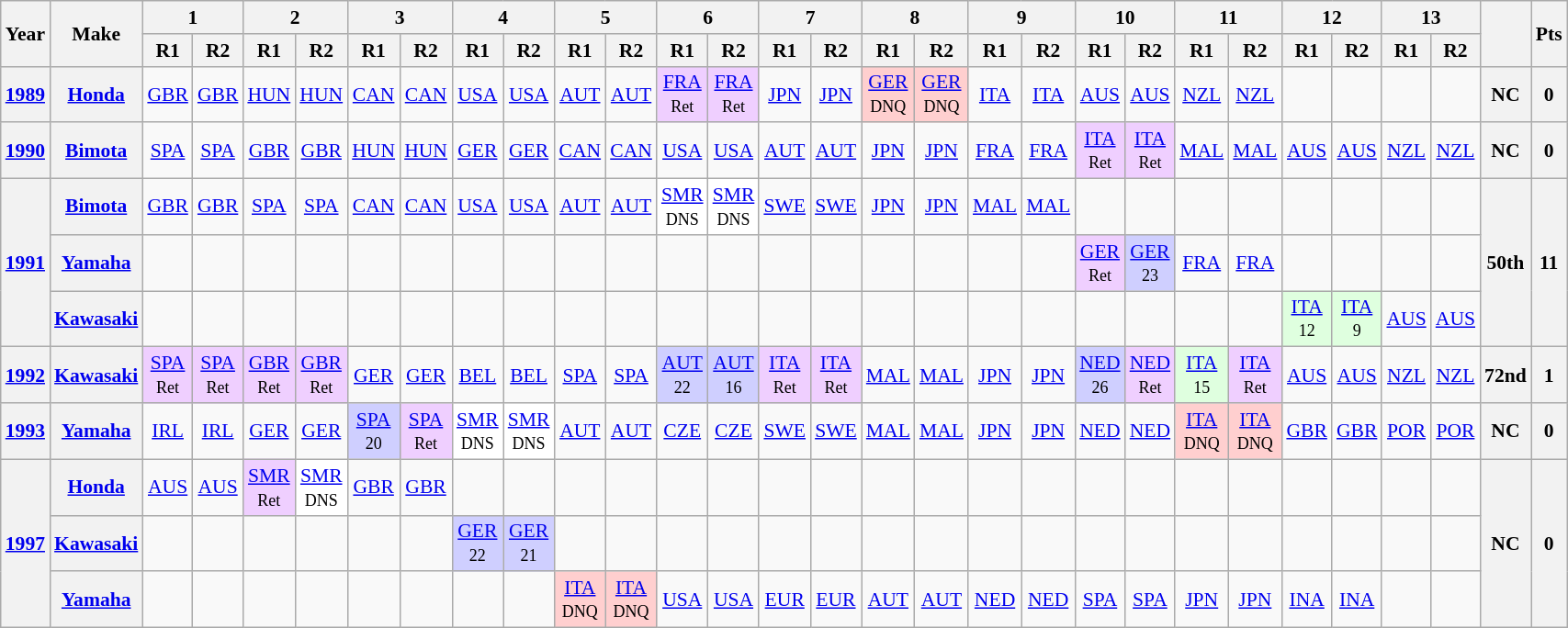<table class="wikitable" style="text-align:center; font-size:90%">
<tr>
<th valign="middle" rowspan=2>Year</th>
<th valign="middle" rowspan=2>Make</th>
<th colspan=2>1</th>
<th colspan=2>2</th>
<th colspan=2>3</th>
<th colspan=2>4</th>
<th colspan=2>5</th>
<th colspan=2>6</th>
<th colspan=2>7</th>
<th colspan=2>8</th>
<th colspan=2>9</th>
<th colspan=2>10</th>
<th colspan=2>11</th>
<th colspan=2>12</th>
<th colspan=2>13</th>
<th rowspan=2></th>
<th rowspan=2>Pts</th>
</tr>
<tr>
<th>R1</th>
<th>R2</th>
<th>R1</th>
<th>R2</th>
<th>R1</th>
<th>R2</th>
<th>R1</th>
<th>R2</th>
<th>R1</th>
<th>R2</th>
<th>R1</th>
<th>R2</th>
<th>R1</th>
<th>R2</th>
<th>R1</th>
<th>R2</th>
<th>R1</th>
<th>R2</th>
<th>R1</th>
<th>R2</th>
<th>R1</th>
<th>R2</th>
<th>R1</th>
<th>R2</th>
<th>R1</th>
<th>R2</th>
</tr>
<tr>
<th><a href='#'>1989</a></th>
<th><a href='#'>Honda</a></th>
<td><a href='#'>GBR</a></td>
<td><a href='#'>GBR</a></td>
<td><a href='#'>HUN</a></td>
<td><a href='#'>HUN</a></td>
<td><a href='#'>CAN</a></td>
<td><a href='#'>CAN</a></td>
<td><a href='#'>USA</a></td>
<td><a href='#'>USA</a></td>
<td><a href='#'>AUT</a></td>
<td><a href='#'>AUT</a></td>
<td style="background:#EFCFFF;"><a href='#'>FRA</a><br><small>Ret</small></td>
<td style="background:#EFCFFF;"><a href='#'>FRA</a><br><small>Ret</small></td>
<td><a href='#'>JPN</a></td>
<td><a href='#'>JPN</a></td>
<td style="background:#FFCFCF;"><a href='#'>GER</a><br><small>DNQ</small></td>
<td style="background:#FFCFCF;"><a href='#'>GER</a><br><small>DNQ</small></td>
<td><a href='#'>ITA</a></td>
<td><a href='#'>ITA</a></td>
<td><a href='#'>AUS</a></td>
<td><a href='#'>AUS</a></td>
<td><a href='#'>NZL</a></td>
<td><a href='#'>NZL</a></td>
<td></td>
<td></td>
<td></td>
<td></td>
<th>NC</th>
<th>0</th>
</tr>
<tr>
<th><a href='#'>1990</a></th>
<th><a href='#'>Bimota</a></th>
<td><a href='#'>SPA</a></td>
<td><a href='#'>SPA</a></td>
<td><a href='#'>GBR</a></td>
<td><a href='#'>GBR</a></td>
<td><a href='#'>HUN</a></td>
<td><a href='#'>HUN</a></td>
<td><a href='#'>GER</a></td>
<td><a href='#'>GER</a></td>
<td><a href='#'>CAN</a></td>
<td><a href='#'>CAN</a></td>
<td><a href='#'>USA</a></td>
<td><a href='#'>USA</a></td>
<td><a href='#'>AUT</a></td>
<td><a href='#'>AUT</a></td>
<td><a href='#'>JPN</a></td>
<td><a href='#'>JPN</a></td>
<td><a href='#'>FRA</a></td>
<td><a href='#'>FRA</a></td>
<td style="background:#EFCFFF;"><a href='#'>ITA</a><br><small>Ret</small></td>
<td style="background:#EFCFFF;"><a href='#'>ITA</a><br><small>Ret</small></td>
<td><a href='#'>MAL</a></td>
<td><a href='#'>MAL</a></td>
<td><a href='#'>AUS</a></td>
<td><a href='#'>AUS</a></td>
<td><a href='#'>NZL</a></td>
<td><a href='#'>NZL</a></td>
<th>NC</th>
<th>0</th>
</tr>
<tr>
<th rowspan=3><a href='#'>1991</a></th>
<th><a href='#'>Bimota</a></th>
<td><a href='#'>GBR</a></td>
<td><a href='#'>GBR</a></td>
<td><a href='#'>SPA</a></td>
<td><a href='#'>SPA</a></td>
<td><a href='#'>CAN</a></td>
<td><a href='#'>CAN</a></td>
<td><a href='#'>USA</a></td>
<td><a href='#'>USA</a></td>
<td><a href='#'>AUT</a></td>
<td><a href='#'>AUT</a></td>
<td style="background:#FFFFFF;"><a href='#'>SMR</a><br><small>DNS</small></td>
<td style="background:#FFFFFF;"><a href='#'>SMR</a><br><small>DNS</small></td>
<td><a href='#'>SWE</a></td>
<td><a href='#'>SWE</a></td>
<td><a href='#'>JPN</a></td>
<td><a href='#'>JPN</a></td>
<td><a href='#'>MAL</a></td>
<td><a href='#'>MAL</a></td>
<td></td>
<td></td>
<td></td>
<td></td>
<td></td>
<td></td>
<td></td>
<td></td>
<th rowspan=3>50th</th>
<th rowspan=3>11</th>
</tr>
<tr>
<th><a href='#'>Yamaha</a></th>
<td></td>
<td></td>
<td></td>
<td></td>
<td></td>
<td></td>
<td></td>
<td></td>
<td></td>
<td></td>
<td></td>
<td></td>
<td></td>
<td></td>
<td></td>
<td></td>
<td></td>
<td></td>
<td style="background:#EFCFFF;"><a href='#'>GER</a><br><small>Ret</small></td>
<td style="background:#CFCFFF;"><a href='#'>GER</a><br><small>23</small></td>
<td><a href='#'>FRA</a></td>
<td><a href='#'>FRA</a></td>
<td></td>
<td></td>
<td></td>
<td></td>
</tr>
<tr>
<th><a href='#'>Kawasaki</a></th>
<td></td>
<td></td>
<td></td>
<td></td>
<td></td>
<td></td>
<td></td>
<td></td>
<td></td>
<td></td>
<td></td>
<td></td>
<td></td>
<td></td>
<td></td>
<td></td>
<td></td>
<td></td>
<td></td>
<td></td>
<td></td>
<td></td>
<td style="background:#DFFFDF;"><a href='#'>ITA</a><br><small>12</small></td>
<td style="background:#DFFFDF;"><a href='#'>ITA</a><br><small>9</small></td>
<td><a href='#'>AUS</a></td>
<td><a href='#'>AUS</a></td>
</tr>
<tr>
<th><a href='#'>1992</a></th>
<th><a href='#'>Kawasaki</a></th>
<td style="background:#EFCFFF;"><a href='#'>SPA</a><br><small>Ret</small></td>
<td style="background:#EFCFFF;"><a href='#'>SPA</a><br><small>Ret</small></td>
<td style="background:#EFCFFF;"><a href='#'>GBR</a><br><small>Ret</small></td>
<td style="background:#EFCFFF;"><a href='#'>GBR</a><br><small>Ret</small></td>
<td><a href='#'>GER</a></td>
<td><a href='#'>GER</a></td>
<td><a href='#'>BEL</a></td>
<td><a href='#'>BEL</a></td>
<td><a href='#'>SPA</a></td>
<td><a href='#'>SPA</a></td>
<td style="background:#CFCFFF;"><a href='#'>AUT</a><br><small>22</small></td>
<td style="background:#CFCFFF;"><a href='#'>AUT</a><br><small>16</small></td>
<td style="background:#EFCFFF;"><a href='#'>ITA</a><br><small>Ret</small></td>
<td style="background:#EFCFFF;"><a href='#'>ITA</a><br><small>Ret</small></td>
<td><a href='#'>MAL</a></td>
<td><a href='#'>MAL</a></td>
<td><a href='#'>JPN</a></td>
<td><a href='#'>JPN</a></td>
<td style="background:#CFCFFF;"><a href='#'>NED</a><br><small>26</small></td>
<td style="background:#EFCFFF;"><a href='#'>NED</a><br><small>Ret</small></td>
<td style="background:#DFFFDF;"><a href='#'>ITA</a><br><small>15</small></td>
<td style="background:#EFCFFF;"><a href='#'>ITA</a><br><small>Ret</small></td>
<td><a href='#'>AUS</a></td>
<td><a href='#'>AUS</a></td>
<td><a href='#'>NZL</a></td>
<td><a href='#'>NZL</a></td>
<th>72nd</th>
<th>1</th>
</tr>
<tr>
<th><a href='#'>1993</a></th>
<th><a href='#'>Yamaha</a></th>
<td><a href='#'>IRL</a></td>
<td><a href='#'>IRL</a></td>
<td><a href='#'>GER</a></td>
<td><a href='#'>GER</a></td>
<td style="background:#CFCFFF;"><a href='#'>SPA</a><br><small>20</small></td>
<td style="background:#EFCFFF;"><a href='#'>SPA</a><br><small>Ret</small></td>
<td style="background:#FFFFFF;"><a href='#'>SMR</a><br><small>DNS</small></td>
<td style="background:#FFFFFF;"><a href='#'>SMR</a><br><small>DNS</small></td>
<td><a href='#'>AUT</a></td>
<td><a href='#'>AUT</a></td>
<td><a href='#'>CZE</a></td>
<td><a href='#'>CZE</a></td>
<td><a href='#'>SWE</a></td>
<td><a href='#'>SWE</a></td>
<td><a href='#'>MAL</a></td>
<td><a href='#'>MAL</a></td>
<td><a href='#'>JPN</a></td>
<td><a href='#'>JPN</a></td>
<td><a href='#'>NED</a></td>
<td><a href='#'>NED</a></td>
<td style="background:#FFCFCF;"><a href='#'>ITA</a><br><small>DNQ</small></td>
<td style="background:#FFCFCF;"><a href='#'>ITA</a><br><small>DNQ</small></td>
<td><a href='#'>GBR</a></td>
<td><a href='#'>GBR</a></td>
<td><a href='#'>POR</a></td>
<td><a href='#'>POR</a></td>
<th>NC</th>
<th>0</th>
</tr>
<tr>
<th rowspan=3><a href='#'>1997</a></th>
<th><a href='#'>Honda</a></th>
<td><a href='#'>AUS</a></td>
<td><a href='#'>AUS</a></td>
<td style="background:#EFCFFF;"><a href='#'>SMR</a><br><small>Ret</small></td>
<td style="background:#FFFFFF;"><a href='#'>SMR</a><br><small>DNS</small></td>
<td><a href='#'>GBR</a></td>
<td><a href='#'>GBR</a></td>
<td></td>
<td></td>
<td></td>
<td></td>
<td></td>
<td></td>
<td></td>
<td></td>
<td></td>
<td></td>
<td></td>
<td></td>
<td></td>
<td></td>
<td></td>
<td></td>
<td></td>
<td></td>
<td></td>
<td></td>
<th rowspan=3>NC</th>
<th rowspan=3>0</th>
</tr>
<tr>
<th><a href='#'>Kawasaki</a></th>
<td></td>
<td></td>
<td></td>
<td></td>
<td></td>
<td></td>
<td style="background:#CFCFFF;"><a href='#'>GER</a><br><small>22</small></td>
<td style="background:#CFCFFF;"><a href='#'>GER</a><br><small>21</small></td>
<td></td>
<td></td>
<td></td>
<td></td>
<td></td>
<td></td>
<td></td>
<td></td>
<td></td>
<td></td>
<td></td>
<td></td>
<td></td>
<td></td>
<td></td>
<td></td>
<td></td>
<td></td>
</tr>
<tr>
<th><a href='#'>Yamaha</a></th>
<td></td>
<td></td>
<td></td>
<td></td>
<td></td>
<td></td>
<td></td>
<td></td>
<td style="background:#FFCFCF;"><a href='#'>ITA</a><br><small>DNQ</small></td>
<td style="background:#FFCFCF;"><a href='#'>ITA</a><br><small>DNQ</small></td>
<td><a href='#'>USA</a></td>
<td><a href='#'>USA</a></td>
<td><a href='#'>EUR</a></td>
<td><a href='#'>EUR</a></td>
<td><a href='#'>AUT</a></td>
<td><a href='#'>AUT</a></td>
<td><a href='#'>NED</a></td>
<td><a href='#'>NED</a></td>
<td><a href='#'>SPA</a></td>
<td><a href='#'>SPA</a></td>
<td><a href='#'>JPN</a></td>
<td><a href='#'>JPN</a></td>
<td><a href='#'>INA</a></td>
<td><a href='#'>INA</a></td>
<td></td>
<td></td>
</tr>
</table>
